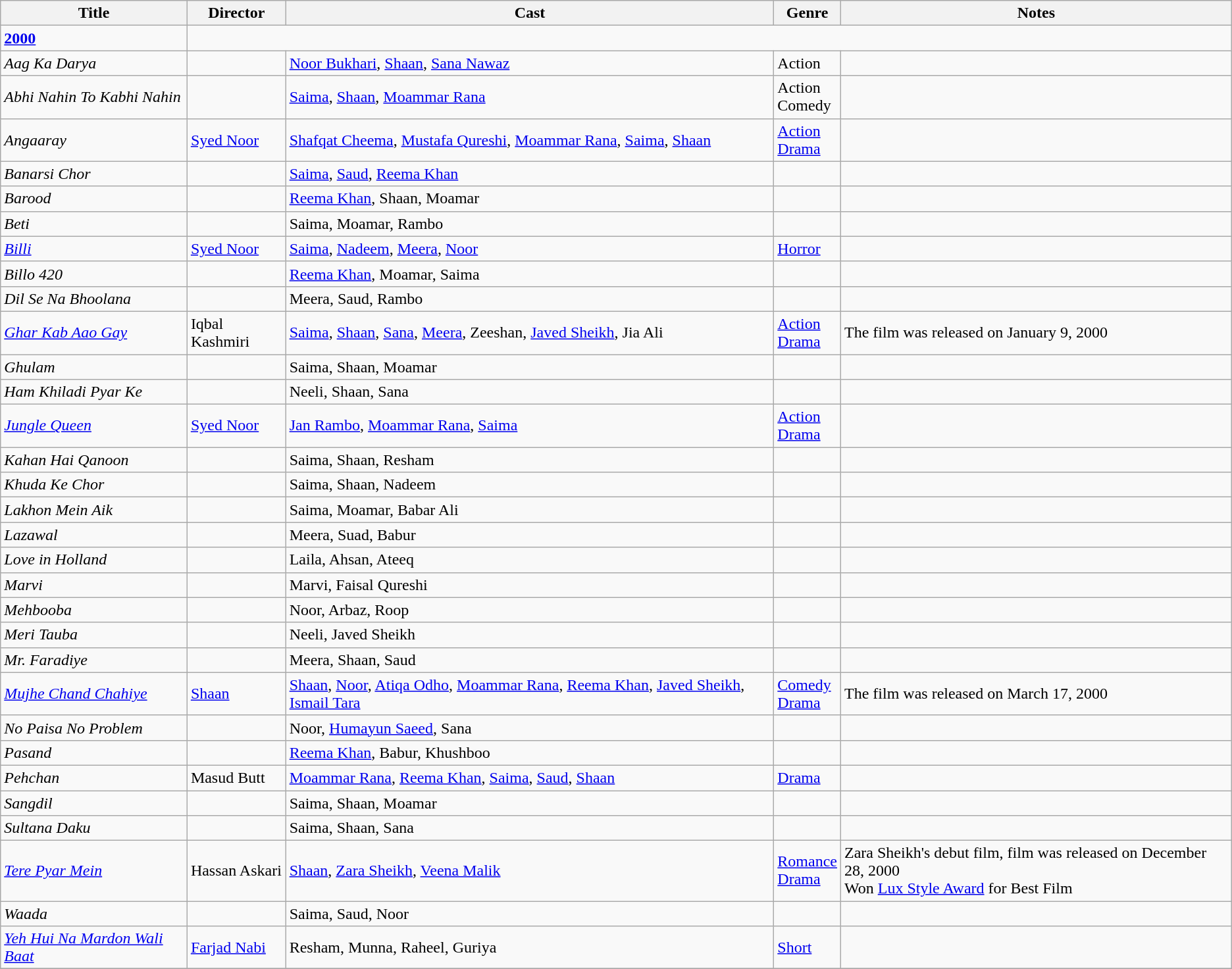<table class="wikitable">
<tr>
<th>Title</th>
<th>Director</th>
<th>Cast</th>
<th>Genre</th>
<th>Notes</th>
</tr>
<tr>
<td><strong><a href='#'>2000</a></strong></td>
</tr>
<tr>
<td><em>Aag Ka Darya</em></td>
<td></td>
<td><a href='#'>Noor Bukhari</a>, <a href='#'>Shaan</a>, <a href='#'>Sana Nawaz</a></td>
<td>Action</td>
<td></td>
</tr>
<tr>
<td><em>Abhi Nahin To Kabhi Nahin</em></td>
<td></td>
<td><a href='#'>Saima</a>, <a href='#'>Shaan</a>, <a href='#'>Moammar Rana</a></td>
<td>Action<br>Comedy</td>
<td></td>
</tr>
<tr>
<td><em>Angaaray</em></td>
<td><a href='#'>Syed Noor</a></td>
<td><a href='#'>Shafqat Cheema</a>, <a href='#'>Mustafa Qureshi</a>, <a href='#'>Moammar Rana</a>, <a href='#'>Saima</a>, <a href='#'>Shaan</a></td>
<td><a href='#'>Action</a><br><a href='#'>Drama</a></td>
<td></td>
</tr>
<tr>
<td><em>Banarsi Chor</em></td>
<td></td>
<td><a href='#'>Saima</a>, <a href='#'>Saud</a>, <a href='#'>Reema Khan</a></td>
<td></td>
<td></td>
</tr>
<tr>
<td><em>Barood</em></td>
<td></td>
<td><a href='#'>Reema Khan</a>, Shaan, Moamar</td>
<td></td>
<td></td>
</tr>
<tr>
<td><em>Beti</em></td>
<td></td>
<td>Saima, Moamar, Rambo</td>
<td></td>
<td></td>
</tr>
<tr>
<td><em><a href='#'>Billi</a></em></td>
<td><a href='#'>Syed Noor</a></td>
<td><a href='#'>Saima</a>, <a href='#'>Nadeem</a>, <a href='#'>Meera</a>, <a href='#'>Noor</a></td>
<td><a href='#'>Horror</a></td>
<td></td>
</tr>
<tr>
<td><em>Billo 420</em></td>
<td></td>
<td><a href='#'>Reema Khan</a>, Moamar, Saima</td>
<td></td>
<td></td>
</tr>
<tr>
<td><em>Dil Se Na Bhoolana</em></td>
<td></td>
<td>Meera, Saud, Rambo</td>
<td></td>
<td></td>
</tr>
<tr>
<td><em><a href='#'>Ghar Kab Aao Gay</a></em></td>
<td>Iqbal Kashmiri</td>
<td><a href='#'>Saima</a>, <a href='#'>Shaan</a>, <a href='#'>Sana</a>, <a href='#'>Meera</a>, Zeeshan, <a href='#'>Javed Sheikh</a>, Jia Ali</td>
<td><a href='#'>Action</a><br><a href='#'>Drama</a></td>
<td>The film was released on January 9, 2000</td>
</tr>
<tr>
<td><em>Ghulam</em></td>
<td></td>
<td>Saima, Shaan, Moamar</td>
<td></td>
<td></td>
</tr>
<tr>
<td><em>Ham Khiladi Pyar Ke</em></td>
<td></td>
<td>Neeli, Shaan, Sana</td>
<td></td>
<td></td>
</tr>
<tr>
<td><em><a href='#'>Jungle Queen</a></em></td>
<td><a href='#'>Syed Noor</a></td>
<td><a href='#'>Jan Rambo</a>, <a href='#'>Moammar Rana</a>, <a href='#'>Saima</a></td>
<td><a href='#'>Action</a> <br> <a href='#'>Drama</a></td>
<td></td>
</tr>
<tr>
<td><em>Kahan Hai Qanoon</em></td>
<td></td>
<td>Saima, Shaan, Resham</td>
<td></td>
<td></td>
</tr>
<tr>
<td><em>Khuda Ke Chor</em></td>
<td></td>
<td>Saima, Shaan, Nadeem</td>
<td></td>
<td></td>
</tr>
<tr>
<td><em>Lakhon Mein Aik</em></td>
<td></td>
<td>Saima, Moamar, Babar Ali</td>
<td></td>
<td></td>
</tr>
<tr>
<td><em>Lazawal</em></td>
<td></td>
<td>Meera, Suad, Babur</td>
<td></td>
<td></td>
</tr>
<tr>
<td><em>Love in Holland</em></td>
<td></td>
<td>Laila, Ahsan, Ateeq</td>
<td></td>
<td></td>
</tr>
<tr>
<td><em>Marvi</em></td>
<td></td>
<td>Marvi, Faisal Qureshi</td>
<td></td>
<td></td>
</tr>
<tr>
<td><em>Mehbooba</em></td>
<td></td>
<td>Noor, Arbaz, Roop</td>
<td></td>
<td></td>
</tr>
<tr>
<td><em>Meri Tauba</em></td>
<td></td>
<td>Neeli, Javed Sheikh</td>
<td></td>
<td></td>
</tr>
<tr>
<td><em>Mr. Faradiye</em></td>
<td></td>
<td>Meera, Shaan, Saud</td>
<td></td>
<td></td>
</tr>
<tr>
<td><em><a href='#'>Mujhe Chand Chahiye</a></em></td>
<td><a href='#'>Shaan</a></td>
<td><a href='#'>Shaan</a>, <a href='#'>Noor</a>, <a href='#'>Atiqa Odho</a>, <a href='#'>Moammar Rana</a>, <a href='#'>Reema Khan</a>, <a href='#'>Javed Sheikh</a>, <a href='#'>Ismail Tara</a></td>
<td><a href='#'>Comedy</a><br><a href='#'>Drama</a></td>
<td>The film was released on March 17, 2000</td>
</tr>
<tr>
<td><em>No Paisa No Problem</em></td>
<td></td>
<td>Noor, <a href='#'>Humayun Saeed</a>, Sana</td>
<td></td>
<td></td>
</tr>
<tr>
<td><em>Pasand</em></td>
<td></td>
<td><a href='#'>Reema Khan</a>, Babur, Khushboo</td>
<td></td>
<td></td>
</tr>
<tr>
<td><em>Pehchan</em></td>
<td>Masud Butt</td>
<td><a href='#'>Moammar Rana</a>, <a href='#'>Reema Khan</a>, <a href='#'>Saima</a>, <a href='#'>Saud</a>, <a href='#'>Shaan</a></td>
<td><a href='#'>Drama</a></td>
<td></td>
</tr>
<tr>
<td><em>Sangdil</em></td>
<td></td>
<td>Saima, Shaan, Moamar</td>
<td></td>
<td></td>
</tr>
<tr>
<td><em>Sultana Daku</em></td>
<td></td>
<td>Saima, Shaan, Sana</td>
<td></td>
<td></td>
</tr>
<tr>
<td><em><a href='#'>Tere Pyar Mein</a></em></td>
<td>Hassan Askari</td>
<td><a href='#'>Shaan</a>, <a href='#'>Zara Sheikh</a>, <a href='#'>Veena Malik</a></td>
<td><a href='#'>Romance</a><br><a href='#'>Drama</a></td>
<td>Zara Sheikh's debut film, film was released on December 28, 2000<br> Won <a href='#'>Lux Style Award</a> for Best Film</td>
</tr>
<tr>
<td><em>Waada</em></td>
<td></td>
<td>Saima, Saud, Noor</td>
<td></td>
<td></td>
</tr>
<tr>
<td><em><a href='#'>Yeh Hui Na Mardon Wali Baat</a></em></td>
<td><a href='#'>Farjad Nabi</a></td>
<td>Resham, Munna, Raheel, Guriya</td>
<td><a href='#'>Short</a></td>
<td></td>
</tr>
<tr>
</tr>
</table>
